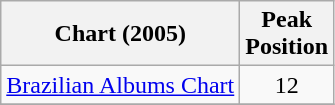<table class="wikitable sortable">
<tr>
<th>Chart (2005)</th>
<th>Peak<br>Position</th>
</tr>
<tr>
<td><a href='#'>Brazilian Albums Chart</a></td>
<td align="center">12</td>
</tr>
<tr>
</tr>
</table>
